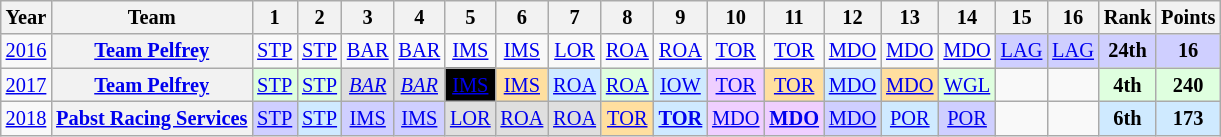<table class="wikitable" style="text-align:center; font-size:85%">
<tr>
<th>Year</th>
<th>Team</th>
<th>1</th>
<th>2</th>
<th>3</th>
<th>4</th>
<th>5</th>
<th>6</th>
<th>7</th>
<th>8</th>
<th>9</th>
<th>10</th>
<th>11</th>
<th>12</th>
<th>13</th>
<th>14</th>
<th>15</th>
<th>16</th>
<th>Rank</th>
<th>Points</th>
</tr>
<tr>
<td><a href='#'>2016</a></td>
<th nowrap><a href='#'>Team Pelfrey</a></th>
<td><a href='#'>STP</a></td>
<td><a href='#'>STP</a></td>
<td><a href='#'>BAR</a></td>
<td><a href='#'>BAR</a></td>
<td><a href='#'>IMS</a></td>
<td><a href='#'>IMS</a></td>
<td><a href='#'>LOR</a></td>
<td><a href='#'>ROA</a></td>
<td><a href='#'>ROA</a></td>
<td><a href='#'>TOR</a></td>
<td><a href='#'>TOR</a></td>
<td><a href='#'>MDO</a></td>
<td><a href='#'>MDO</a></td>
<td><a href='#'>MDO</a></td>
<td style="background:#CFCFFF;"><a href='#'>LAG</a><br></td>
<td style="background:#CFCFFF;"><a href='#'>LAG</a><br></td>
<th style="background:#CFCFFF;">24th</th>
<th style="background:#CFCFFF;">16</th>
</tr>
<tr>
<td><a href='#'>2017</a></td>
<th nowrap><a href='#'>Team Pelfrey</a></th>
<td style="background:#DFFFDF;"><a href='#'>STP</a><br></td>
<td style="background:#DFFFDF;"><a href='#'>STP</a><br></td>
<td style="background:#DFDFDF;"><em><a href='#'>BAR</a></em><br></td>
<td style="background:#DFDFDF;"><em><a href='#'>BAR</a></em><br></td>
<td style="background:#000000;color:white"><a href='#'><span>IMS</span></a><br></td>
<td style="background:#FFDF9F;"><a href='#'>IMS</a><br></td>
<td style="background:#CFEAFF;"><a href='#'>ROA</a><br></td>
<td style="background:#DFFFDF;"><a href='#'>ROA</a><br></td>
<td style="background:#CFEAFF;"><a href='#'>IOW</a><br></td>
<td style="background:#EFCFFF;"><a href='#'>TOR</a><br></td>
<td style="background:#FFDF9F;"><a href='#'>TOR</a><br></td>
<td style="background:#CFEAFF;"><a href='#'>MDO</a><br></td>
<td style="background:#FFDF9F;"><a href='#'>MDO</a><br></td>
<td style="background:#DFFFDF;"><a href='#'>WGL</a><br></td>
<td></td>
<td></td>
<th style="background:#DFFFDF;">4th</th>
<th style="background:#DFFFDF;">240</th>
</tr>
<tr>
<td><a href='#'>2018</a></td>
<th nowrap><a href='#'>Pabst Racing Services</a></th>
<td style="background:#CFCFFF;"><a href='#'>STP</a><br></td>
<td style="background:#CFEAFF;"><a href='#'>STP</a><br></td>
<td style="background:#CFCFFF;"><a href='#'>IMS</a><br></td>
<td style="background:#CFCFFF;"><a href='#'>IMS</a><br></td>
<td style="background:#DFDFDF;"><a href='#'>LOR</a><br></td>
<td style="background:#DFDFDF;"><a href='#'>ROA</a><br></td>
<td style="background:#DFDFDF;"><a href='#'>ROA</a><br></td>
<td style="background:#FFDF9F;"><a href='#'>TOR</a><br></td>
<td style="background:#CFEAFF;"><strong><a href='#'>TOR</a></strong><br></td>
<td style="background:#EFCFFF;"><a href='#'>MDO</a><br></td>
<td style="background:#EFCFFF;"><strong><a href='#'>MDO</a></strong><br></td>
<td style="background:#CFCFFF;"><a href='#'>MDO</a><br></td>
<td style="background:#CFEAFF;"><a href='#'>POR</a><br></td>
<td style="background:#CFCFFF;"><a href='#'>POR</a><br></td>
<td></td>
<td></td>
<th style="background:#CFEAFF;">6th</th>
<th style="background:#CFEAFF;">173</th>
</tr>
</table>
